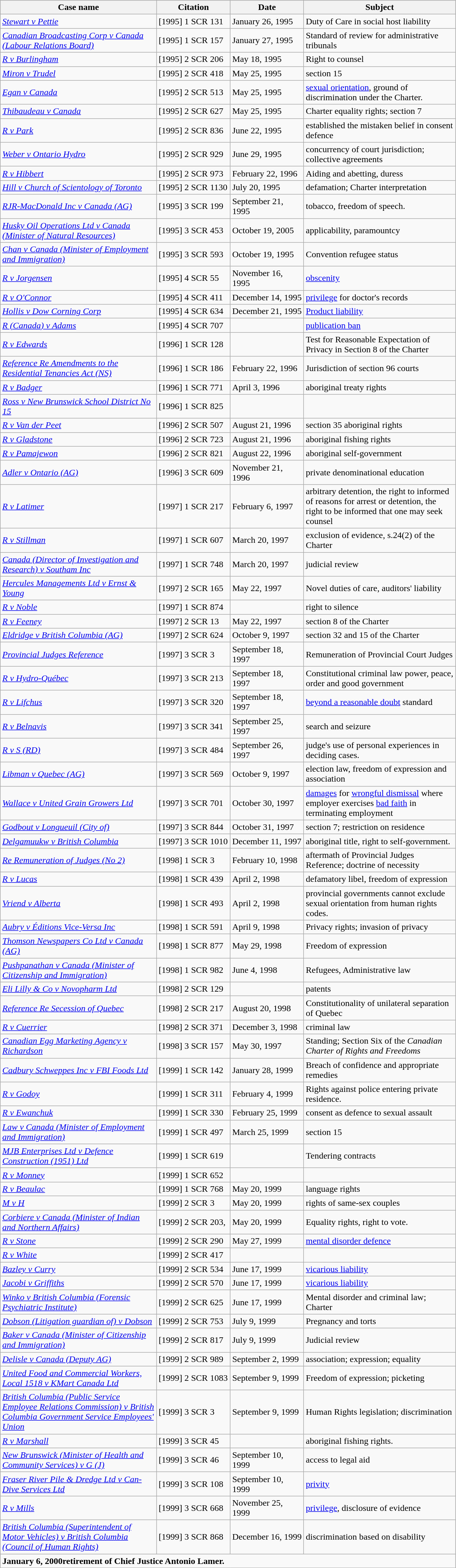<table class="wikitable" width=825>
<tr bgcolor="#CCCCCC">
<th width=34%>Case name</th>
<th width=16%>Citation</th>
<th font=small width=16%>Date</th>
<th width=33%>Subject</th>
</tr>
<tr>
<td><em><a href='#'>Stewart v Pettie</a></em></td>
<td>[1995] 1 SCR 131</td>
<td>January 26, 1995</td>
<td>Duty of Care in social host liability</td>
</tr>
<tr>
<td><em><a href='#'>Canadian Broadcasting Corp v Canada (Labour Relations Board)</a></em></td>
<td>[1995] 1 SCR 157</td>
<td>January 27, 1995</td>
<td>Standard of review for administrative tribunals</td>
</tr>
<tr>
<td><em><a href='#'>R v Burlingham</a></em></td>
<td>[1995] 2 SCR 206</td>
<td>May 18, 1995</td>
<td>Right to counsel</td>
</tr>
<tr>
<td><em><a href='#'>Miron v Trudel</a></em></td>
<td>[1995] 2 SCR 418</td>
<td>May 25, 1995</td>
<td>section 15</td>
</tr>
<tr>
<td><em><a href='#'>Egan v Canada</a></em></td>
<td>[1995] 2 SCR 513</td>
<td>May 25, 1995</td>
<td><a href='#'>sexual orientation</a>, ground of discrimination under the Charter.</td>
</tr>
<tr>
<td><em><a href='#'>Thibaudeau v Canada</a></em></td>
<td>[1995] 2 SCR 627</td>
<td>May 25, 1995</td>
<td>Charter equality rights; section 7</td>
</tr>
<tr>
<td><em><a href='#'>R v Park</a></em></td>
<td>[1995] 2 SCR 836</td>
<td>June 22, 1995</td>
<td>established the mistaken belief in consent defence</td>
</tr>
<tr>
<td><em><a href='#'>Weber v Ontario Hydro</a></em></td>
<td>[1995] 2 SCR 929</td>
<td>June 29, 1995</td>
<td>concurrency of court jurisdiction; collective agreements</td>
</tr>
<tr>
<td><em><a href='#'>R v Hibbert</a></em></td>
<td>[1995] 2 SCR 973</td>
<td>February 22, 1996</td>
<td>Aiding and abetting, duress</td>
</tr>
<tr>
<td><em><a href='#'>Hill v Church of Scientology of Toronto</a></em></td>
<td>[1995] 2 SCR 1130</td>
<td>July 20, 1995</td>
<td>defamation; Charter interpretation</td>
</tr>
<tr>
<td><em><a href='#'>RJR-MacDonald Inc v Canada (AG)</a></em></td>
<td>[1995] 3 SCR 199</td>
<td>September 21, 1995</td>
<td>tobacco, freedom of speech.</td>
</tr>
<tr>
<td><em><a href='#'>Husky Oil Operations Ltd v Canada (Minister of Natural Resources)</a></em></td>
<td>[1995] 3 SCR 453</td>
<td>October 19, 2005</td>
<td>applicability, paramountcy</td>
</tr>
<tr>
<td><em><a href='#'>Chan v Canada (Minister of Employment and Immigration)</a></em></td>
<td>[1995] 3 SCR 593</td>
<td>October 19, 1995</td>
<td>Convention refugee status</td>
</tr>
<tr>
<td><em><a href='#'>R v Jorgensen</a></em></td>
<td>[1995] 4 SCR 55</td>
<td>November 16, 1995</td>
<td><a href='#'>obscenity</a></td>
</tr>
<tr>
<td><em><a href='#'>R v O'Connor</a></em></td>
<td>[1995] 4 SCR 411</td>
<td>December 14, 1995</td>
<td><a href='#'>privilege</a> for doctor's records</td>
</tr>
<tr>
<td><em><a href='#'>Hollis v Dow Corning Corp</a></em></td>
<td>[1995] 4 SCR 634</td>
<td>December 21, 1995</td>
<td><a href='#'>Product liability</a></td>
</tr>
<tr>
<td><em><a href='#'>R (Canada) v Adams</a></em></td>
<td>[1995] 4 SCR 707</td>
<td></td>
<td><a href='#'>publication ban</a></td>
</tr>
<tr>
<td><em><a href='#'>R v Edwards</a></em></td>
<td>[1996] 1 SCR 128</td>
<td></td>
<td>Test for Reasonable Expectation of Privacy in Section 8 of the Charter</td>
</tr>
<tr>
<td><em><a href='#'>Reference Re Amendments to the Residential Tenancies Act (NS)</a></em></td>
<td>[1996] 1 SCR 186</td>
<td>February 22, 1996</td>
<td>Jurisdiction of section 96 courts</td>
</tr>
<tr>
<td><em><a href='#'>R v Badger</a></em></td>
<td>[1996] 1 SCR 771</td>
<td>April 3, 1996</td>
<td>aboriginal treaty rights</td>
</tr>
<tr>
<td><em><a href='#'>Ross v New Brunswick School District No 15</a></em></td>
<td>[1996] 1 SCR 825</td>
<td></td>
<td></td>
</tr>
<tr>
<td><em><a href='#'>R v Van der Peet</a></em></td>
<td>[1996] 2 SCR 507</td>
<td>August 21, 1996</td>
<td>section 35 aboriginal rights</td>
</tr>
<tr>
<td><em><a href='#'>R v Gladstone</a></em></td>
<td>[1996] 2 SCR 723</td>
<td>August 21, 1996</td>
<td>aboriginal fishing rights</td>
</tr>
<tr>
<td><em><a href='#'>R v Pamajewon</a></em></td>
<td>[1996] 2 SCR 821</td>
<td>August 22, 1996</td>
<td>aboriginal self-government</td>
</tr>
<tr>
<td><em><a href='#'>Adler v Ontario (AG)</a></em></td>
<td>[1996] 3 SCR 609</td>
<td>November 21, 1996</td>
<td>private denominational education</td>
</tr>
<tr>
<td><em><a href='#'>R v Latimer</a></em></td>
<td>[1997] 1 SCR 217</td>
<td>February 6, 1997</td>
<td>arbitrary detention, the right to informed of reasons for arrest or detention, the right to be informed that one may seek counsel</td>
</tr>
<tr>
<td><em><a href='#'>R v Stillman</a></em></td>
<td>[1997] 1 SCR 607</td>
<td>March 20, 1997</td>
<td>exclusion of evidence, s.24(2) of the Charter</td>
</tr>
<tr>
<td><em><a href='#'>Canada (Director of Investigation and Research) v Southam Inc</a></em></td>
<td>[1997] 1 SCR 748</td>
<td>March 20, 1997</td>
<td>judicial review</td>
</tr>
<tr>
<td><em><a href='#'>Hercules Managements Ltd v Ernst & Young</a></em></td>
<td>[1997] 2 SCR 165</td>
<td>May 22, 1997</td>
<td>Novel duties of care, auditors' liability</td>
</tr>
<tr>
<td><em><a href='#'>R v Noble</a></em></td>
<td>[1997] 1 SCR 874</td>
<td></td>
<td>right to silence</td>
</tr>
<tr>
<td><em><a href='#'>R v Feeney</a></em></td>
<td>[1997] 2 SCR 13</td>
<td>May 22, 1997</td>
<td>section 8 of the Charter</td>
</tr>
<tr>
<td><em><a href='#'>Eldridge v British Columbia (AG)</a></em></td>
<td>[1997] 2 SCR 624</td>
<td>October 9, 1997</td>
<td>section 32 and 15 of the Charter</td>
</tr>
<tr>
<td><em><a href='#'>Provincial Judges Reference</a></em></td>
<td>[1997] 3 SCR 3</td>
<td>September 18, 1997</td>
<td>Remuneration of Provincial Court Judges</td>
</tr>
<tr>
<td><em><a href='#'>R v Hydro-Québec</a></em></td>
<td>[1997] 3 SCR 213</td>
<td>September 18, 1997</td>
<td>Constitutional criminal law power, peace, order and good government</td>
</tr>
<tr>
<td><em><a href='#'>R v Lifchus</a></em></td>
<td>[1997] 3 SCR 320</td>
<td>September 18, 1997</td>
<td><a href='#'>beyond a reasonable doubt</a> standard</td>
</tr>
<tr>
<td><em><a href='#'>R v Belnavis</a></em></td>
<td>[1997] 3 SCR 341</td>
<td>September 25, 1997</td>
<td>search and seizure</td>
</tr>
<tr>
<td><em><a href='#'>R v S (RD)</a></em></td>
<td>[1997] 3 SCR 484</td>
<td>September 26, 1997</td>
<td>judge's use of personal experiences in deciding cases.</td>
</tr>
<tr>
<td><em><a href='#'>Libman v Quebec (AG)</a></em></td>
<td>[1997] 3 SCR 569</td>
<td>October 9, 1997</td>
<td>election law, freedom of expression and association</td>
</tr>
<tr>
<td><em><a href='#'>Wallace v United Grain Growers Ltd</a></em></td>
<td>[1997] 3 SCR 701</td>
<td>October 30, 1997</td>
<td><a href='#'>damages</a> for <a href='#'>wrongful dismissal</a> where employer exercises <a href='#'>bad faith</a> in terminating employment</td>
</tr>
<tr>
<td><em><a href='#'>Godbout v Longueuil (City of)</a></em></td>
<td>[1997] 3 SCR 844</td>
<td>October 31, 1997</td>
<td>section 7; restriction on residence</td>
</tr>
<tr>
<td><em><a href='#'>Delgamuukw v British Columbia</a></em></td>
<td>[1997] 3 SCR 1010</td>
<td>December 11, 1997</td>
<td>aboriginal title, right to self-government.</td>
</tr>
<tr>
<td><em><a href='#'>Re Remuneration of Judges (No 2)</a></em></td>
<td>[1998] 1 SCR 3</td>
<td>February 10, 1998</td>
<td>aftermath of Provincial Judges Reference; doctrine of necessity</td>
</tr>
<tr>
<td><em><a href='#'>R v Lucas</a></em></td>
<td>[1998] 1 SCR 439</td>
<td>April 2, 1998</td>
<td>defamatory libel, freedom of expression</td>
</tr>
<tr>
<td><em><a href='#'>Vriend v Alberta</a></em></td>
<td>[1998] 1 SCR 493</td>
<td>April 2, 1998</td>
<td>provincial governments cannot exclude sexual orientation from human rights codes.</td>
</tr>
<tr>
<td><em><a href='#'>Aubry v Éditions Vice-Versa Inc</a></em></td>
<td>[1998] 1 SCR 591</td>
<td>April 9, 1998</td>
<td>Privacy rights; invasion of privacy</td>
</tr>
<tr>
<td><em><a href='#'>Thomson Newspapers Co Ltd v Canada (AG)</a></em></td>
<td>[1998] 1 SCR 877</td>
<td>May 29, 1998</td>
<td>Freedom of expression</td>
</tr>
<tr>
<td><em><a href='#'>Pushpanathan v Canada (Minister of Citizenship and Immigration)</a></em></td>
<td>[1998] 1 SCR 982</td>
<td>June 4, 1998</td>
<td>Refugees, Administrative law</td>
</tr>
<tr>
<td><em><a href='#'>Eli Lilly & Co v Novopharm Ltd</a></em></td>
<td>[1998] 2 SCR 129</td>
<td></td>
<td>patents</td>
</tr>
<tr>
<td><em><a href='#'>Reference Re Secession of Quebec</a></em></td>
<td>[1998] 2 SCR 217</td>
<td>August 20, 1998</td>
<td>Constitutionality of unilateral separation of Quebec</td>
</tr>
<tr>
<td><em><a href='#'>R v Cuerrier</a></em></td>
<td>[1998] 2 SCR 371</td>
<td>December 3, 1998</td>
<td>criminal law</td>
</tr>
<tr>
<td><em><a href='#'>Canadian Egg Marketing Agency v Richardson</a></em></td>
<td>[1998] 3 SCR 157</td>
<td>May 30, 1997</td>
<td>Standing; Section Six of the <em>Canadian Charter of Rights and Freedoms</em></td>
</tr>
<tr>
<td><em><a href='#'>Cadbury Schweppes Inc v FBI Foods Ltd</a></em></td>
<td>[1999] 1 SCR 142</td>
<td>January 28, 1999</td>
<td>Breach of confidence and appropriate remedies</td>
</tr>
<tr>
<td><em><a href='#'>R v Godoy</a></em></td>
<td>[1999] 1 SCR 311</td>
<td>February 4, 1999</td>
<td>Rights against police entering private residence.</td>
</tr>
<tr>
<td><em><a href='#'>R v Ewanchuk</a></em></td>
<td>[1999] 1 SCR 330</td>
<td>February 25, 1999</td>
<td>consent as defence to sexual assault</td>
</tr>
<tr>
<td><em><a href='#'>Law v Canada (Minister of Employment and Immigration)</a></em></td>
<td>[1999] 1 SCR 497</td>
<td>March 25, 1999</td>
<td>section 15</td>
</tr>
<tr>
<td><em><a href='#'>MJB Enterprises Ltd v Defence Construction (1951) Ltd</a></em></td>
<td>[1999] 1 SCR 619</td>
<td></td>
<td>Tendering contracts</td>
</tr>
<tr>
<td><em><a href='#'>R v Monney</a></em></td>
<td>[1999] 1 SCR 652</td>
<td></td>
<td></td>
</tr>
<tr>
<td><em><a href='#'>R v Beaulac</a></em></td>
<td>[1999] 1 SCR 768</td>
<td>May 20, 1999</td>
<td>language rights</td>
</tr>
<tr>
<td><em><a href='#'>M v H</a></em></td>
<td>[1999] 2 SCR 3</td>
<td>May 20, 1999</td>
<td>rights of same-sex couples</td>
</tr>
<tr>
<td><em><a href='#'>Corbiere v Canada (Minister of Indian and Northern Affairs)</a></em></td>
<td>[1999] 2 SCR 203, </td>
<td>May 20, 1999</td>
<td>Equality rights, right to vote.</td>
</tr>
<tr>
<td><em><a href='#'>R v Stone</a></em></td>
<td>[1999] 2 SCR 290</td>
<td>May 27, 1999</td>
<td><a href='#'>mental disorder defence</a></td>
</tr>
<tr>
<td><em><a href='#'>R v White</a></em></td>
<td>[1999] 2 SCR 417</td>
<td></td>
<td></td>
</tr>
<tr>
<td><em><a href='#'>Bazley v Curry</a></em></td>
<td>[1999] 2 SCR 534</td>
<td>June 17, 1999</td>
<td><a href='#'>vicarious liability</a></td>
</tr>
<tr>
<td><em><a href='#'>Jacobi v Griffiths</a></em></td>
<td>[1999] 2 SCR 570</td>
<td>June 17, 1999</td>
<td><a href='#'>vicarious liability</a></td>
</tr>
<tr>
<td><em><a href='#'>Winko v British Columbia (Forensic Psychiatric Institute)</a></em></td>
<td>[1999] 2 SCR 625</td>
<td>June 17, 1999</td>
<td>Mental disorder and criminal law; Charter</td>
</tr>
<tr>
<td><em><a href='#'>Dobson (Litigation guardian of) v Dobson</a></em></td>
<td>[1999] 2 SCR 753</td>
<td>July 9, 1999</td>
<td>Pregnancy and torts</td>
</tr>
<tr>
<td><em><a href='#'>Baker v Canada (Minister of Citizenship and Immigration)</a></em></td>
<td>[1999] 2 SCR 817</td>
<td>July 9, 1999</td>
<td>Judicial review</td>
</tr>
<tr>
<td><em><a href='#'>Delisle v Canada (Deputy AG)</a></em></td>
<td>[1999] 2 SCR 989</td>
<td>September 2, 1999</td>
<td>association; expression; equality</td>
</tr>
<tr>
<td><em><a href='#'>United Food and Commercial Workers, Local 1518 v KMart Canada Ltd</a></em></td>
<td>[1999] 2 SCR 1083</td>
<td>September 9, 1999</td>
<td>Freedom of expression; picketing</td>
</tr>
<tr>
<td><em><a href='#'>British Columbia (Public Service Employee Relations Commission) v British Columbia Government Service Employees' Union</a></em></td>
<td>[1999] 3 SCR 3</td>
<td>September 9, 1999</td>
<td>Human Rights legislation; discrimination</td>
</tr>
<tr>
<td><em><a href='#'>R v Marshall</a></em></td>
<td>[1999] 3 SCR 45</td>
<td></td>
<td>aboriginal fishing rights.</td>
</tr>
<tr>
<td><em><a href='#'>New Brunswick (Minister of Health and Community Services) v G (J)</a></em></td>
<td>[1999] 3 SCR 46</td>
<td>September 10, 1999</td>
<td>access to legal aid</td>
</tr>
<tr>
<td><em><a href='#'>Fraser River Pile & Dredge Ltd v Can-Dive Services Ltd</a></em></td>
<td>[1999] 3 SCR 108</td>
<td>September 10, 1999</td>
<td><a href='#'>privity</a></td>
</tr>
<tr>
<td><em><a href='#'>R v Mills</a></em></td>
<td>[1999] 3 SCR 668</td>
<td>November 25, 1999</td>
<td><a href='#'>privilege</a>, disclosure of evidence</td>
</tr>
<tr>
<td><em><a href='#'>British Columbia (Superintendent of Motor Vehicles) v British Columbia (Council of Human Rights)</a></em></td>
<td>[1999] 3 SCR 868</td>
<td>December 16, 1999</td>
<td>discrimination based on disability</td>
</tr>
<tr>
<td colspan="4"><strong>January 6, 2000retirement of Chief Justice Antonio Lamer.</strong></td>
</tr>
</table>
